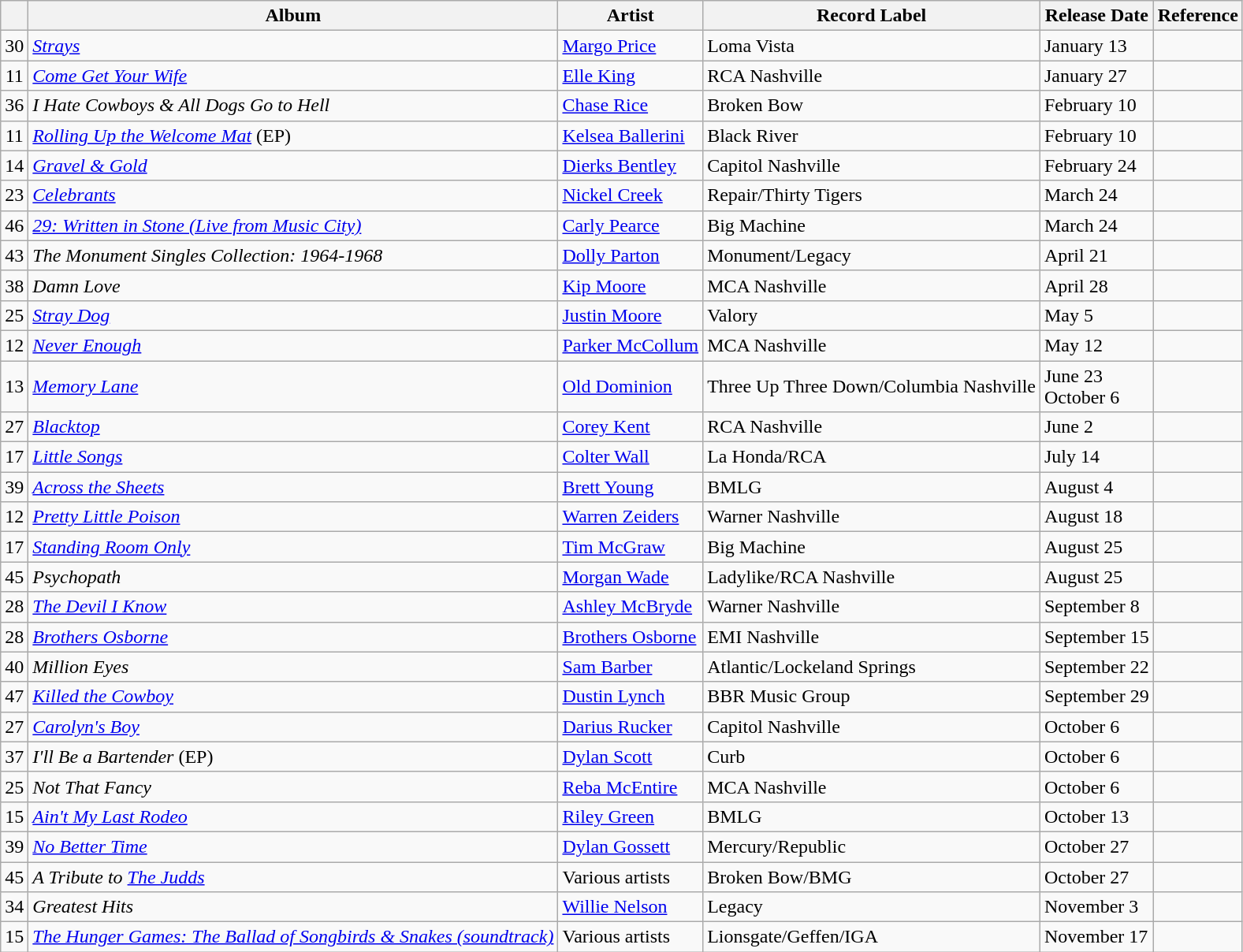<table class="wikitable sortable">
<tr>
<th></th>
<th>Album</th>
<th>Artist</th>
<th>Record Label</th>
<th>Release Date</th>
<th>Reference</th>
</tr>
<tr>
<td style="text-align:center;">30</td>
<td><em><a href='#'>Strays</a></em></td>
<td><a href='#'>Margo Price</a></td>
<td>Loma Vista</td>
<td>January 13</td>
<td></td>
</tr>
<tr>
<td style="text-align:center;">11</td>
<td><em><a href='#'>Come Get Your Wife</a></em></td>
<td><a href='#'>Elle King</a></td>
<td>RCA Nashville</td>
<td>January 27</td>
<td></td>
</tr>
<tr>
<td style="text-align:center;">36</td>
<td><em>I Hate Cowboys & All Dogs Go to Hell</em></td>
<td><a href='#'>Chase Rice</a></td>
<td>Broken Bow</td>
<td>February 10</td>
<td></td>
</tr>
<tr>
<td style="text-align:center;">11</td>
<td><em><a href='#'>Rolling Up the Welcome Mat</a></em> (EP)</td>
<td><a href='#'>Kelsea Ballerini</a></td>
<td>Black River</td>
<td>February 10</td>
<td></td>
</tr>
<tr>
<td style="text-align:center;">14</td>
<td><em><a href='#'>Gravel & Gold</a></em></td>
<td><a href='#'>Dierks Bentley</a></td>
<td>Capitol Nashville</td>
<td>February 24</td>
<td></td>
</tr>
<tr>
<td style="text-align:center;">23</td>
<td><em><a href='#'>Celebrants</a></em></td>
<td><a href='#'>Nickel Creek</a></td>
<td>Repair/Thirty Tigers</td>
<td>March 24</td>
<td></td>
</tr>
<tr>
<td style="text-align:center;">46</td>
<td><em><a href='#'>29: Written in Stone (Live from Music City)</a></em></td>
<td><a href='#'>Carly Pearce</a></td>
<td>Big Machine</td>
<td>March 24</td>
<td></td>
</tr>
<tr>
<td style="text-align:center;">43</td>
<td><em>The Monument Singles Collection: 1964-1968</em></td>
<td><a href='#'>Dolly Parton</a></td>
<td>Monument/Legacy</td>
<td>April 21</td>
<td></td>
</tr>
<tr>
<td style="text-align:center;">38</td>
<td><em>Damn Love</em></td>
<td><a href='#'>Kip Moore</a></td>
<td>MCA Nashville</td>
<td>April 28</td>
<td></td>
</tr>
<tr>
<td style="text-align:center;">25</td>
<td><em><a href='#'>Stray Dog</a></em></td>
<td><a href='#'>Justin Moore</a></td>
<td>Valory</td>
<td>May 5</td>
<td></td>
</tr>
<tr>
<td style="text-align:center;">12</td>
<td><em><a href='#'>Never Enough</a></em></td>
<td><a href='#'>Parker McCollum</a></td>
<td>MCA Nashville</td>
<td>May 12</td>
<td></td>
</tr>
<tr>
<td style="text-align:center;">13</td>
<td><em><a href='#'>Memory Lane</a></em></td>
<td><a href='#'>Old Dominion</a></td>
<td>Three Up Three Down/Columbia Nashville</td>
<td>June 23 <br>October 6 </td>
<td></td>
</tr>
<tr>
<td style="text-align:center;">27</td>
<td><em><a href='#'>Blacktop</a></em></td>
<td><a href='#'>Corey Kent</a></td>
<td>RCA Nashville</td>
<td>June 2</td>
<td></td>
</tr>
<tr>
<td style="text-align:center;">17</td>
<td><em><a href='#'>Little Songs</a></em></td>
<td><a href='#'>Colter Wall</a></td>
<td>La Honda/RCA</td>
<td>July 14</td>
<td></td>
</tr>
<tr>
<td style="text-align:center;">39</td>
<td><em><a href='#'>Across the Sheets</a></em></td>
<td><a href='#'>Brett Young</a></td>
<td>BMLG</td>
<td>August 4</td>
<td></td>
</tr>
<tr>
<td style="text-align:center;">12</td>
<td><em><a href='#'>Pretty Little Poison</a></em></td>
<td><a href='#'>Warren Zeiders</a></td>
<td>Warner Nashville</td>
<td>August 18</td>
<td></td>
</tr>
<tr>
<td style="text-align:center;">17</td>
<td><em><a href='#'>Standing Room Only</a></em></td>
<td><a href='#'>Tim McGraw</a></td>
<td>Big Machine</td>
<td>August 25</td>
<td></td>
</tr>
<tr>
<td style="text-align:center;">45</td>
<td><em>Psychopath</em></td>
<td><a href='#'>Morgan Wade</a></td>
<td>Ladylike/RCA Nashville</td>
<td>August 25</td>
<td></td>
</tr>
<tr>
<td style="text-align:center;">28</td>
<td><em><a href='#'>The Devil I Know</a></em></td>
<td><a href='#'>Ashley McBryde</a></td>
<td>Warner Nashville</td>
<td>September 8</td>
<td></td>
</tr>
<tr>
<td style="text-align:center;">28</td>
<td><em><a href='#'>Brothers Osborne</a></em></td>
<td><a href='#'>Brothers Osborne</a></td>
<td>EMI Nashville</td>
<td>September 15</td>
<td></td>
</tr>
<tr>
<td style="text-align:center;">40</td>
<td><em>Million Eyes</em></td>
<td><a href='#'>Sam Barber</a></td>
<td>Atlantic/Lockeland Springs</td>
<td>September 22</td>
<td></td>
</tr>
<tr>
<td style="text-align:center;">47</td>
<td><em><a href='#'>Killed the Cowboy</a></em></td>
<td><a href='#'>Dustin Lynch</a></td>
<td>BBR Music Group</td>
<td>September 29</td>
<td></td>
</tr>
<tr>
<td style="text-align:center;">27</td>
<td><em><a href='#'>Carolyn's Boy</a></em></td>
<td><a href='#'>Darius Rucker</a></td>
<td>Capitol Nashville</td>
<td>October 6</td>
<td></td>
</tr>
<tr>
<td style="text-align:center;">37</td>
<td><em>I'll Be a Bartender</em> (EP)</td>
<td><a href='#'>Dylan Scott</a></td>
<td>Curb</td>
<td>October 6</td>
<td></td>
</tr>
<tr>
<td style="text-align:center;">25</td>
<td><em>Not That Fancy</em></td>
<td><a href='#'>Reba McEntire</a></td>
<td>MCA Nashville</td>
<td>October 6</td>
<td></td>
</tr>
<tr>
<td style="text-align:center;">15</td>
<td><em><a href='#'>Ain't My Last Rodeo</a></em></td>
<td><a href='#'>Riley Green</a></td>
<td>BMLG</td>
<td>October 13</td>
<td></td>
</tr>
<tr>
<td style="text-align:center;">39</td>
<td><em><a href='#'>No Better Time</a></em></td>
<td><a href='#'>Dylan Gossett</a></td>
<td>Mercury/Republic</td>
<td>October 27</td>
<td></td>
</tr>
<tr>
<td style="text-align:center;">45</td>
<td><em>A Tribute to <a href='#'>The Judds</a></em></td>
<td>Various artists</td>
<td>Broken Bow/BMG</td>
<td>October 27</td>
<td></td>
</tr>
<tr>
<td style="text-align:center;">34</td>
<td><em>Greatest Hits</em></td>
<td><a href='#'>Willie Nelson</a></td>
<td>Legacy</td>
<td>November 3</td>
<td></td>
</tr>
<tr>
<td style="text-align:center;">15</td>
<td><em><a href='#'>The Hunger Games: The Ballad of Songbirds & Snakes (soundtrack)</a></em></td>
<td>Various artists</td>
<td>Lionsgate/Geffen/IGA</td>
<td>November 17</td>
<td></td>
</tr>
</table>
